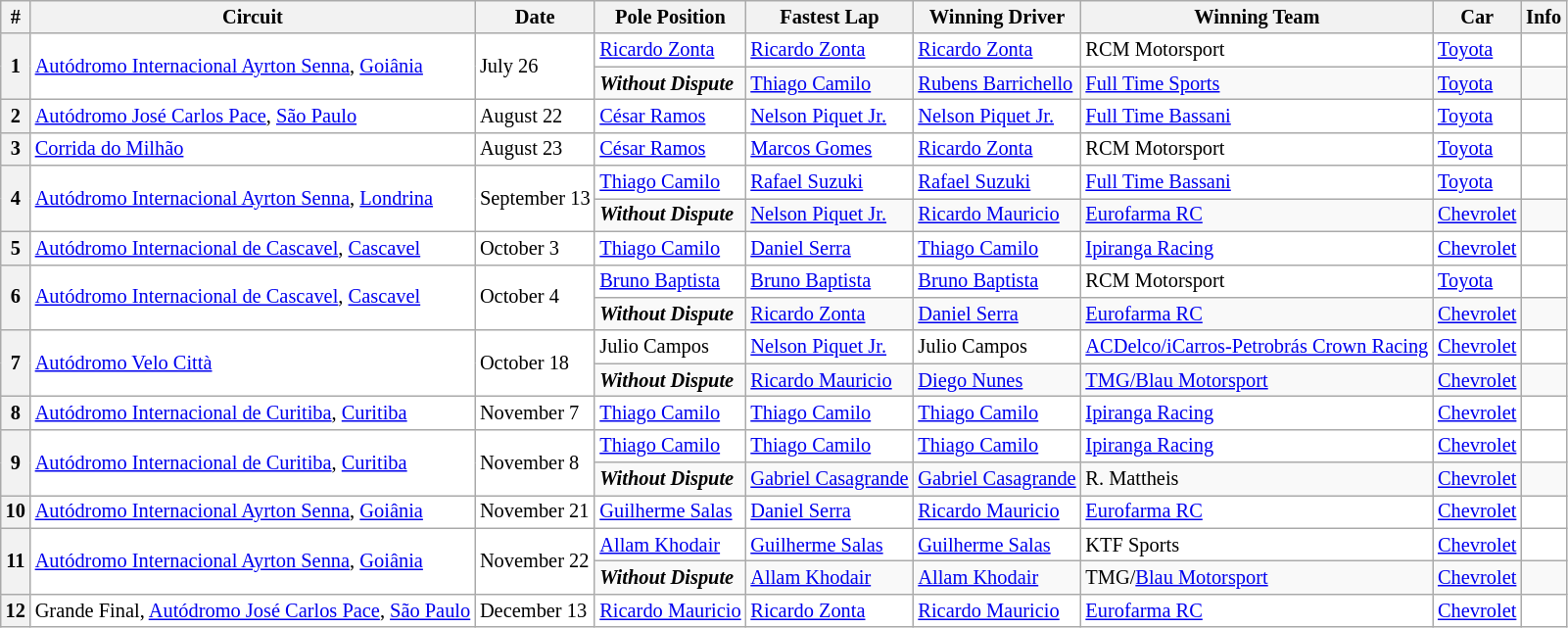<table data-cx-draft="true" class="wikitable" id="cx29" style="font-size: 85%;" data-source="29" data-cx-weight="785" contenteditable="true">
<tr>
<th>#</th>
<th>Circuit</th>
<th>Date</th>
<th>Pole Position</th>
<th>Fastest Lap</th>
<th>Winning Driver</th>
<th>Winning Team</th>
<th>Car</th>
<th>Info</th>
</tr>
<tr id="46" style="background:#FFFFFF;">
<th rowspan=2>1</th>
<td rowspan=2> <a href='#'>Autódromo Internacional Ayrton Senna</a>, <a href='#'>Goiânia</a></td>
<td rowspan=2>July 26</td>
<td> <a href='#'>Ricardo Zonta</a></td>
<td> <a href='#'>Ricardo Zonta</a></td>
<td> <a href='#'>Ricardo Zonta</a></td>
<td> RCM Motorsport</td>
<td><a href='#'>Toyota</a></td>
<td align="center"></td>
</tr>
<tr>
<td><strong><em>Without Dispute</em></strong></td>
<td> <a href='#'>Thiago Camilo</a></td>
<td> <a href='#'>Rubens Barrichello</a></td>
<td> <a href='#'>Full Time Sports</a></td>
<td><a href='#'>Toyota</a></td>
<td align="center"></td>
</tr>
<tr id="70" style="background:#FFFFFF;">
<th>2</th>
<td> <a href='#'>Autódromo José Carlos Pace</a>, <a href='#'>São Paulo</a></td>
<td>August 22</td>
<td> <a href='#'>César Ramos</a></td>
<td> <a href='#'>Nelson Piquet Jr.</a></td>
<td> <a href='#'>Nelson Piquet Jr.</a></td>
<td> <a href='#'>Full Time Bassani</a></td>
<td><a href='#'>Toyota</a></td>
<td align="center"></td>
</tr>
<tr id="118" style="background:#FFFFFF;">
<th>3</th>
<td> <a href='#'>Corrida do Milhão</a></td>
<td>August 23</td>
<td> <a href='#'>César Ramos</a></td>
<td> <a href='#'>Marcos Gomes</a></td>
<td> <a href='#'>Ricardo Zonta</a></td>
<td> RCM Motorsport</td>
<td><a href='#'>Toyota</a></td>
<td align="center"></td>
</tr>
<tr id="118" style="background:#FFFFFF;">
<th rowspan="2">4</th>
<td rowspan="2"> <a href='#'>Autódromo Internacional Ayrton Senna</a>, <a href='#'>Londrina</a></td>
<td rowspan="2">September 13</td>
<td> <a href='#'>Thiago Camilo</a></td>
<td> <a href='#'>Rafael Suzuki</a></td>
<td> <a href='#'>Rafael Suzuki</a></td>
<td> <a href='#'>Full Time Bassani</a></td>
<td><a href='#'>Toyota</a></td>
<td align="center"></td>
</tr>
<tr>
<td><strong><em>Without Dispute</em></strong></td>
<td> <a href='#'>Nelson Piquet Jr.</a></td>
<td> <a href='#'>Ricardo Mauricio</a></td>
<td> <a href='#'>Eurofarma RC</a></td>
<td><a href='#'>Chevrolet</a></td>
<td align="center"></td>
</tr>
<tr id="102" style="background:#FFFFFF;">
<th>5</th>
<td> <a href='#'>Autódromo Internacional de Cascavel</a>, <a href='#'>Cascavel</a></td>
<td>October 3</td>
<td> <a href='#'>Thiago Camilo</a></td>
<td> <a href='#'>Daniel Serra</a></td>
<td> <a href='#'>Thiago Camilo</a></td>
<td> <a href='#'>Ipiranga Racing</a></td>
<td><a href='#'>Chevrolet</a></td>
<td align="center"></td>
</tr>
<tr id="134" style="background:#FFFFFF;">
<th rowspan=2>6</th>
<td rowspan=2> <a href='#'>Autódromo Internacional de Cascavel</a>, <a href='#'>Cascavel</a></td>
<td rowspan=2>October 4</td>
<td> <a href='#'>Bruno Baptista</a></td>
<td> <a href='#'>Bruno Baptista</a></td>
<td> <a href='#'>Bruno Baptista</a></td>
<td> RCM Motorsport</td>
<td><a href='#'>Toyota</a></td>
<td align="center"></td>
</tr>
<tr>
<td><strong><em>Without Dispute</em></strong></td>
<td> <a href='#'>Ricardo Zonta</a></td>
<td> <a href='#'>Daniel Serra</a></td>
<td> <a href='#'>Eurofarma RC</a></td>
<td><a href='#'>Chevrolet</a></td>
<td align="center"></td>
</tr>
<tr id="150" style="background:#FFFFFF;">
<th rowspan=2>7</th>
<td rowspan="2"> <a href='#'>Autódromo Velo Città</a></td>
<td rowspan="2">October 18</td>
<td> Julio Campos</td>
<td> <a href='#'>Nelson Piquet Jr.</a></td>
<td> Julio Campos</td>
<td> <a href='#'>ACDelco/iCarros-Petrobrás Crown Racing</a></td>
<td><a href='#'>Chevrolet</a></td>
<td align="center"></td>
</tr>
<tr>
<td><strong><em>Without Dispute</em></strong></td>
<td> <a href='#'>Ricardo Mauricio</a></td>
<td> <a href='#'>Diego Nunes</a></td>
<td> <a href='#'>TMG/Blau Motorsport</a></td>
<td><a href='#'>Chevrolet</a></td>
<td align="center"></td>
</tr>
<tr id="150" style="background:#FFFFFF;">
<th>8</th>
<td> <a href='#'>Autódromo Internacional de Curitiba</a>, <a href='#'>Curitiba</a></td>
<td>November 7</td>
<td> <a href='#'>Thiago Camilo</a></td>
<td> <a href='#'>Thiago Camilo</a></td>
<td> <a href='#'>Thiago Camilo</a></td>
<td> <a href='#'>Ipiranga Racing</a></td>
<td><a href='#'>Chevrolet</a></td>
<td align="center"></td>
</tr>
<tr id="150" style="background:#FFFFFF;">
<th rowspan=2>9</th>
<td rowspan=2> <a href='#'>Autódromo Internacional de Curitiba</a>, <a href='#'>Curitiba</a></td>
<td rowspan=2>November 8</td>
<td> <a href='#'>Thiago Camilo</a></td>
<td> <a href='#'>Thiago Camilo</a></td>
<td> <a href='#'>Thiago Camilo</a></td>
<td> <a href='#'>Ipiranga Racing</a></td>
<td><a href='#'>Chevrolet</a></td>
<td align="center"></td>
</tr>
<tr>
<td><strong><em>Without Dispute</em></strong></td>
<td> <a href='#'>Gabriel Casagrande</a></td>
<td> <a href='#'>Gabriel Casagrande</a></td>
<td> R. Mattheis</td>
<td><a href='#'>Chevrolet</a></td>
<td align="center"></td>
</tr>
<tr id="150" style="background:#FFFFFF;">
<th>10</th>
<td> <a href='#'>Autódromo Internacional Ayrton Senna</a>, <a href='#'>Goiânia</a></td>
<td>November 21</td>
<td> <a href='#'>Guilherme Salas</a></td>
<td> <a href='#'>Daniel Serra</a></td>
<td> <a href='#'>Ricardo Mauricio</a></td>
<td> <a href='#'>Eurofarma RC</a></td>
<td><a href='#'>Chevrolet</a></td>
<td align="center"></td>
</tr>
<tr id="150" style="background:#FFFFFF;">
<th rowspan="2">11</th>
<td rowspan="2"> <a href='#'>Autódromo Internacional Ayrton Senna</a>, <a href='#'>Goiânia</a></td>
<td rowspan="2">November 22</td>
<td> <a href='#'>Allam Khodair</a></td>
<td> <a href='#'>Guilherme Salas</a></td>
<td> <a href='#'>Guilherme Salas</a></td>
<td> KTF Sports</td>
<td><a href='#'>Chevrolet</a></td>
<td align="center"></td>
</tr>
<tr>
<td><strong><em>Without Dispute</em></strong></td>
<td> <a href='#'>Allam Khodair</a></td>
<td> <a href='#'>Allam Khodair</a></td>
<td> TMG/<a href='#'>Blau Motorsport</a></td>
<td><a href='#'>Chevrolet</a></td>
<td align="center"></td>
</tr>
<tr id="150" style="background:#FFFFFF;">
<th rowspan=1>12</th>
<td rowspan=1> Grande Final, <a href='#'>Autódromo José Carlos Pace</a>, <a href='#'>São Paulo</a></td>
<td rowspan=1>December 13</td>
<td> <a href='#'>Ricardo Mauricio</a></td>
<td> <a href='#'>Ricardo Zonta</a></td>
<td> <a href='#'>Ricardo Mauricio</a></td>
<td> <a href='#'>Eurofarma RC</a></td>
<td><a href='#'>Chevrolet</a></td>
<td align="center"></td>
</tr>
</table>
